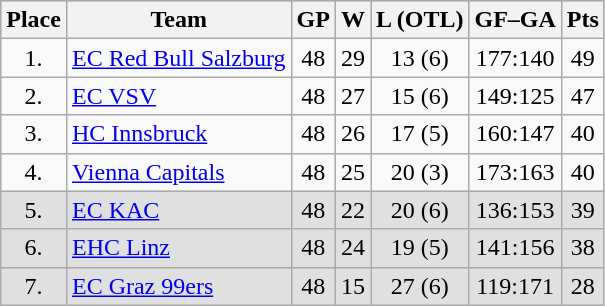<table class="wikitable">
<tr style="background-color:#c0c0c0;">
<th>Place</th>
<th>Team</th>
<th>GP</th>
<th>W</th>
<th>L (OTL)</th>
<th>GF–GA</th>
<th>Pts</th>
</tr>
<tr>
<td align="center">1.</td>
<td><a href='#'>EC Red Bull Salzburg</a></td>
<td align="center">48</td>
<td align="center">29</td>
<td align="center">13 (6)</td>
<td align="center">177:140</td>
<td align="center">49</td>
</tr>
<tr>
<td align="center">2.</td>
<td><a href='#'>EC VSV</a></td>
<td align="center">48</td>
<td align="center">27</td>
<td align="center">15 (6)</td>
<td align="center">149:125</td>
<td align="center">47</td>
</tr>
<tr>
<td align="center">3.</td>
<td><a href='#'>HC Innsbruck</a></td>
<td align="center">48</td>
<td align="center">26</td>
<td align="center">17 (5)</td>
<td align="center">160:147</td>
<td align="center">40</td>
</tr>
<tr>
<td align="center">4.</td>
<td><a href='#'>Vienna Capitals</a></td>
<td align="center">48</td>
<td align="center">25</td>
<td align="center">20 (3)</td>
<td align="center">173:163</td>
<td align="center">40</td>
</tr>
<tr style="background-color:#e0e0e0;">
<td align="center">5.</td>
<td><a href='#'>EC KAC</a></td>
<td align="center">48</td>
<td align="center">22</td>
<td align="center">20 (6)</td>
<td align="center">136:153</td>
<td align="center">39</td>
</tr>
<tr style="background-color:#e0e0e0;">
<td align="center">6.</td>
<td><a href='#'>EHC Linz</a></td>
<td align="center">48</td>
<td align="center">24</td>
<td align="center">19 (5)</td>
<td align="center">141:156</td>
<td align="center">38</td>
</tr>
<tr style="background-color:#e0e0e0;">
<td align="center">7.</td>
<td><a href='#'>EC Graz 99ers</a></td>
<td align="center">48</td>
<td align="center">15</td>
<td align="center">27 (6)</td>
<td align="center">119:171</td>
<td align="center">28</td>
</tr>
</table>
